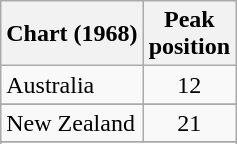<table class="wikitable sortable">
<tr>
<th>Chart (1968)</th>
<th>Peak<br>position</th>
</tr>
<tr>
<td>Australia</td>
<td style="text-align:center;">12</td>
</tr>
<tr>
</tr>
<tr>
</tr>
<tr>
</tr>
<tr>
</tr>
<tr>
</tr>
<tr>
<td>New Zealand</td>
<td style="text-align:center;">21</td>
</tr>
<tr>
</tr>
<tr>
</tr>
</table>
